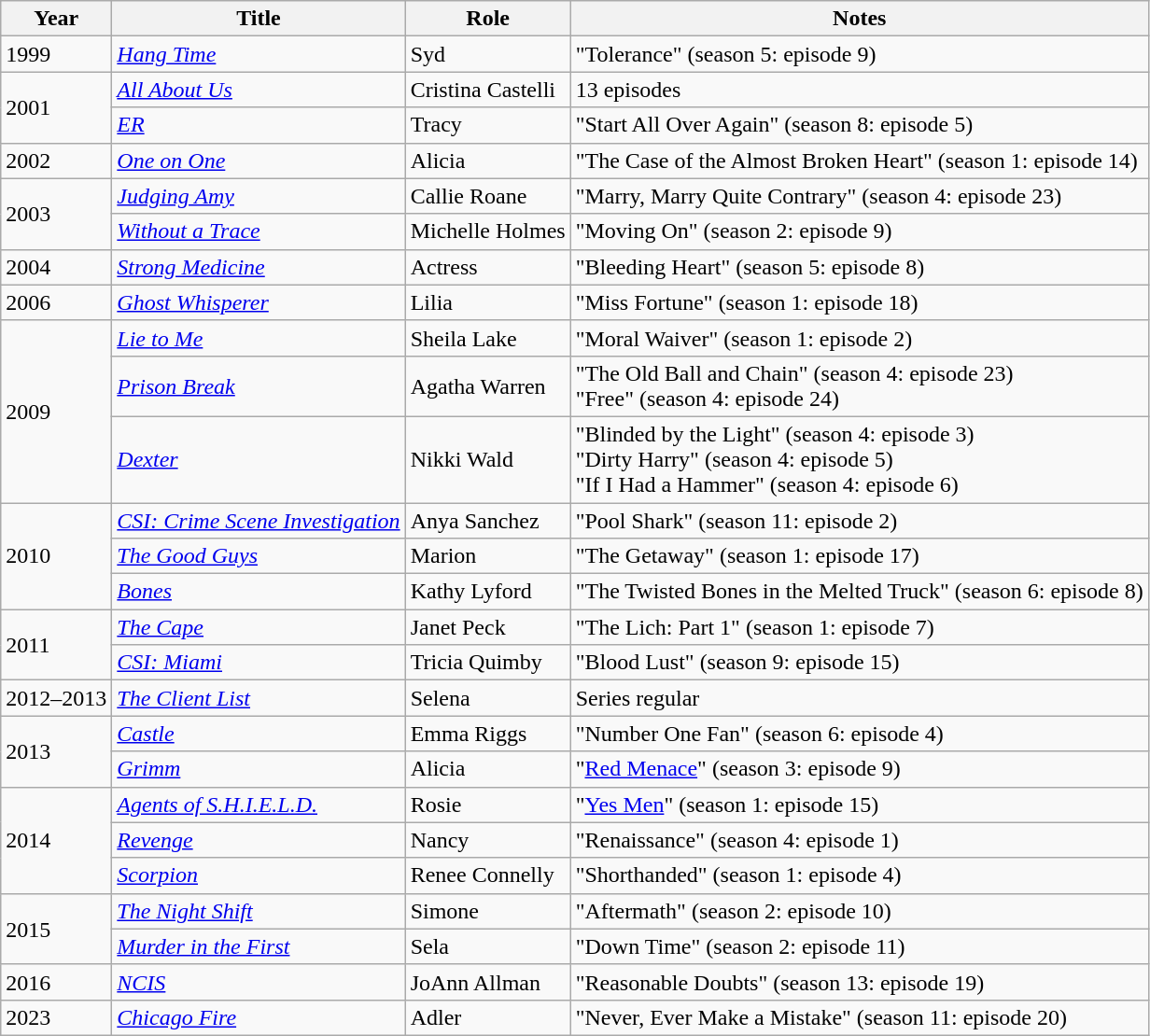<table class="wikitable sortable">
<tr>
<th>Year</th>
<th>Title</th>
<th>Role</th>
<th class="unsortable">Notes</th>
</tr>
<tr>
<td>1999</td>
<td><em><a href='#'>Hang Time</a></em></td>
<td>Syd</td>
<td>"Tolerance" (season 5: episode 9)</td>
</tr>
<tr>
<td rowspan=2>2001</td>
<td><em><a href='#'>All About Us</a></em></td>
<td>Cristina Castelli</td>
<td>13 episodes</td>
</tr>
<tr>
<td><em><a href='#'>ER</a></em></td>
<td>Tracy</td>
<td>"Start All Over Again" (season 8: episode 5)</td>
</tr>
<tr>
<td>2002</td>
<td><em><a href='#'>One on One</a></em></td>
<td>Alicia</td>
<td>"The Case of the Almost Broken Heart" (season 1: episode 14)</td>
</tr>
<tr>
<td rowspan=2>2003</td>
<td><em><a href='#'>Judging Amy</a></em></td>
<td>Callie Roane</td>
<td>"Marry, Marry Quite Contrary" (season 4: episode 23)</td>
</tr>
<tr>
<td><em><a href='#'>Without a Trace</a></em></td>
<td>Michelle Holmes</td>
<td>"Moving On" (season 2: episode 9)</td>
</tr>
<tr>
<td>2004</td>
<td><em><a href='#'>Strong Medicine</a></em></td>
<td>Actress</td>
<td>"Bleeding Heart" (season 5: episode 8)</td>
</tr>
<tr>
<td>2006</td>
<td><em><a href='#'>Ghost Whisperer</a></em></td>
<td>Lilia</td>
<td>"Miss Fortune" (season 1: episode 18)</td>
</tr>
<tr>
<td rowspan=3>2009</td>
<td><em><a href='#'>Lie to Me</a></em></td>
<td>Sheila Lake</td>
<td>"Moral Waiver" (season 1: episode 2)</td>
</tr>
<tr>
<td><em><a href='#'>Prison Break</a></em></td>
<td>Agatha Warren</td>
<td>"The Old Ball and Chain" (season 4: episode 23)<br>"Free" (season 4: episode 24)</td>
</tr>
<tr>
<td><em><a href='#'>Dexter</a></em></td>
<td>Nikki Wald</td>
<td>"Blinded by the Light" (season 4: episode 3)<br>"Dirty Harry" (season 4: episode 5)<br>"If I Had a Hammer" (season 4: episode 6)</td>
</tr>
<tr>
<td rowspan=3>2010</td>
<td><em><a href='#'>CSI: Crime Scene Investigation</a></em></td>
<td>Anya Sanchez</td>
<td>"Pool Shark" (season 11: episode 2)</td>
</tr>
<tr>
<td><em><a href='#'>The Good Guys</a></em></td>
<td>Marion</td>
<td>"The Getaway" (season 1: episode 17)</td>
</tr>
<tr>
<td><em><a href='#'>Bones</a></em></td>
<td>Kathy Lyford</td>
<td>"The Twisted Bones in the Melted Truck" (season 6: episode 8)</td>
</tr>
<tr>
<td rowspan=2>2011</td>
<td><em><a href='#'>The Cape</a></em></td>
<td>Janet Peck</td>
<td>"The Lich: Part 1" (season 1: episode 7)</td>
</tr>
<tr>
<td><em><a href='#'>CSI: Miami</a></em></td>
<td>Tricia Quimby</td>
<td>"Blood Lust" (season 9: episode 15)</td>
</tr>
<tr>
<td>2012–2013</td>
<td><em><a href='#'>The Client List</a></em></td>
<td>Selena</td>
<td>Series regular</td>
</tr>
<tr>
<td rowspan=2>2013</td>
<td><em><a href='#'>Castle</a></em></td>
<td>Emma Riggs</td>
<td>"Number One Fan" (season 6: episode 4)</td>
</tr>
<tr>
<td><em><a href='#'>Grimm</a></em></td>
<td>Alicia</td>
<td>"<a href='#'>Red Menace</a>" (season 3: episode 9)</td>
</tr>
<tr>
<td rowspan=3>2014</td>
<td><em><a href='#'>Agents of S.H.I.E.L.D.</a></em></td>
<td>Rosie</td>
<td>"<a href='#'>Yes Men</a>" (season 1: episode 15)</td>
</tr>
<tr>
<td><em><a href='#'>Revenge</a></em></td>
<td>Nancy</td>
<td>"Renaissance" (season 4: episode 1)</td>
</tr>
<tr>
<td><em><a href='#'>Scorpion</a></em></td>
<td>Renee Connelly</td>
<td>"Shorthanded" (season 1: episode 4)</td>
</tr>
<tr>
<td rowspan=2>2015</td>
<td><em><a href='#'>The Night Shift</a></em></td>
<td>Simone</td>
<td>"Aftermath" (season 2: episode 10)</td>
</tr>
<tr>
<td><em><a href='#'>Murder in the First</a></em></td>
<td>Sela</td>
<td>"Down Time" (season 2: episode 11)</td>
</tr>
<tr>
<td>2016</td>
<td><em><a href='#'>NCIS</a></em></td>
<td>JoAnn Allman</td>
<td>"Reasonable Doubts" (season 13: episode 19)</td>
</tr>
<tr>
<td>2023</td>
<td><em><a href='#'>Chicago Fire</a></em></td>
<td>Adler</td>
<td>"Never, Ever Make a Mistake" (season 11: episode 20)</td>
</tr>
</table>
